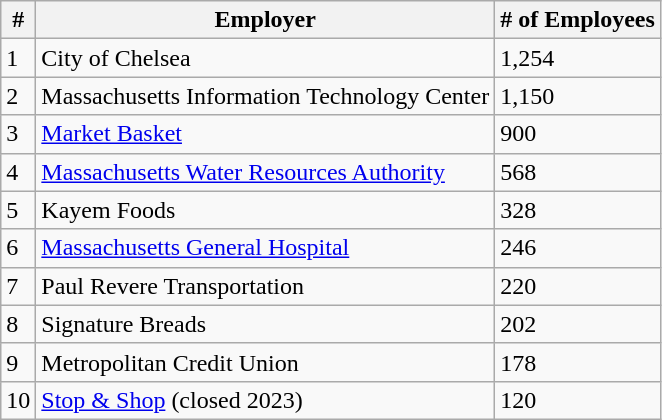<table class="wikitable">
<tr>
<th>#</th>
<th>Employer</th>
<th># of Employees</th>
</tr>
<tr>
<td>1</td>
<td>City of Chelsea</td>
<td>1,254</td>
</tr>
<tr>
<td>2</td>
<td>Massachusetts Information Technology Center</td>
<td>1,150</td>
</tr>
<tr>
<td>3</td>
<td><a href='#'>Market Basket</a></td>
<td>900</td>
</tr>
<tr>
<td>4</td>
<td><a href='#'>Massachusetts Water Resources Authority</a></td>
<td>568</td>
</tr>
<tr>
<td>5</td>
<td>Kayem Foods</td>
<td>328</td>
</tr>
<tr>
<td>6</td>
<td><a href='#'>Massachusetts General Hospital</a></td>
<td>246</td>
</tr>
<tr>
<td>7</td>
<td>Paul Revere Transportation</td>
<td>220</td>
</tr>
<tr>
<td>8</td>
<td>Signature Breads</td>
<td>202</td>
</tr>
<tr>
<td>9</td>
<td>Metropolitan Credit Union</td>
<td>178</td>
</tr>
<tr>
<td>10</td>
<td><a href='#'>Stop & Shop</a> (closed 2023)</td>
<td>120</td>
</tr>
</table>
